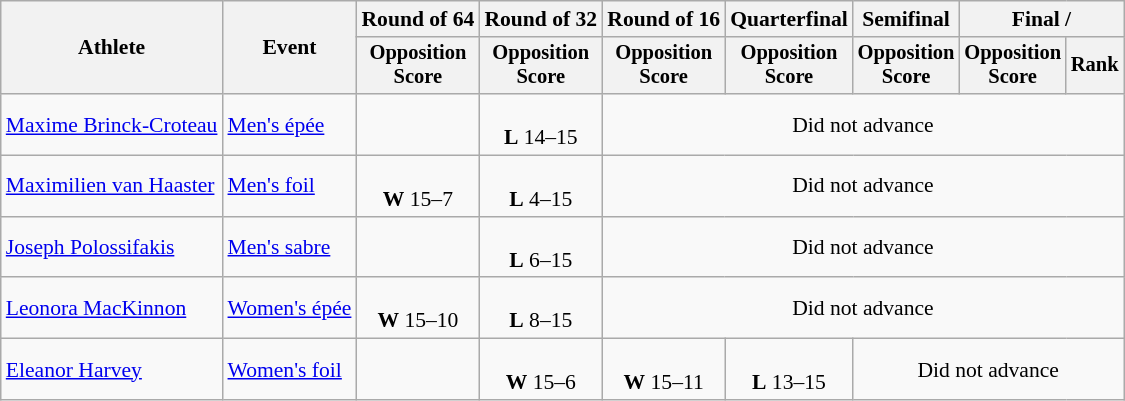<table class="wikitable" style="font-size:90%">
<tr>
<th rowspan=2>Athlete</th>
<th rowspan=2>Event</th>
<th>Round of 64</th>
<th>Round of 32</th>
<th>Round of 16</th>
<th>Quarterfinal</th>
<th>Semifinal</th>
<th colspan=2>Final / </th>
</tr>
<tr style="font-size:95%">
<th>Opposition<br>Score</th>
<th>Opposition<br>Score</th>
<th>Opposition<br>Score</th>
<th>Opposition<br>Score</th>
<th>Opposition<br>Score</th>
<th>Opposition<br>Score</th>
<th>Rank</th>
</tr>
<tr align=center>
<td align=left><a href='#'>Maxime Brinck-Croteau</a></td>
<td align=left><a href='#'>Men's épée</a></td>
<td></td>
<td><br><strong>L</strong> 14–15</td>
<td colspan=5>Did not advance</td>
</tr>
<tr align=center>
<td align=left><a href='#'>Maximilien van Haaster</a></td>
<td align=left><a href='#'>Men's foil</a></td>
<td><br><strong>W</strong> 15–7</td>
<td><br><strong>L</strong> 4–15</td>
<td colspan=5>Did not advance</td>
</tr>
<tr align=center>
<td align=left><a href='#'>Joseph Polossifakis</a></td>
<td align=left><a href='#'>Men's sabre</a></td>
<td></td>
<td><br><strong>L</strong> 6–15</td>
<td colspan=5>Did not advance</td>
</tr>
<tr align=center>
<td align=left><a href='#'>Leonora MacKinnon</a></td>
<td align=left><a href='#'>Women's épée</a></td>
<td><br><strong>W</strong> 15–10</td>
<td><br><strong>L</strong> 8–15</td>
<td colspan=5>Did not advance</td>
</tr>
<tr align=center>
<td align=left><a href='#'>Eleanor Harvey</a></td>
<td align=left><a href='#'>Women's foil</a></td>
<td></td>
<td><br><strong>W</strong> 15–6</td>
<td><br><strong>W</strong> 15–11</td>
<td><br><strong>L</strong> 13–15</td>
<td colspan=3>Did not advance</td>
</tr>
</table>
